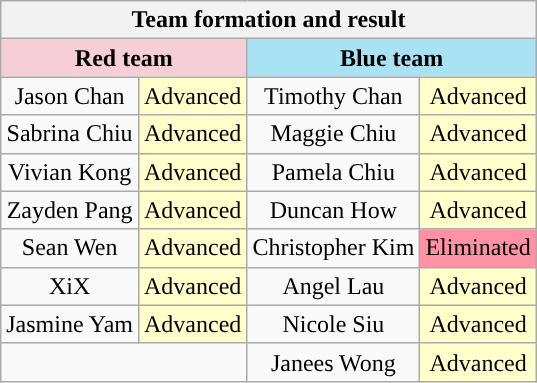<table class="wikitable unsortable plainrowheaders" style="text-align:center; line-height:18px;">
<tr>
<th scope="col" colspan="4">Team formation and result</th>
</tr>
<tr>
<th scope="col" colspan="2" style="background:#F6CED8;">Red team</th>
<th scope="col" colspan="2" style="background:#A9E2F3;">Blue team</th>
</tr>
<tr>
<td>Jason Chan</td>
<td style="background:#FFFFCC;">Advanced</td>
<td>Timothy Chan</td>
<td style="background:#FFFFCC;">Advanced</td>
</tr>
<tr>
<td>Sabrina Chiu</td>
<td style="background:#FFFFCC;">Advanced</td>
<td>Maggie Chiu</td>
<td style="background:#FFFFCC;">Advanced</td>
</tr>
<tr>
<td>Vivian Kong</td>
<td style="background:#FFFFCC;">Advanced</td>
<td>Pamela Chiu</td>
<td style="background:#FFFFCC;">Advanced</td>
</tr>
<tr>
<td>Zayden Pang</td>
<td style="background:#FFFFCC;">Advanced</td>
<td>Duncan How</td>
<td style="background:#FFFFCC;">Advanced</td>
</tr>
<tr>
<td>Sean Wen</td>
<td style="background:#FFFFCC;">Advanced</td>
<td>Christopher Kim</td>
<td style="background:#FF91A4;">Eliminated</td>
</tr>
<tr>
<td>XiX</td>
<td style="background:#FFFFCC;">Advanced</td>
<td>Angel Lau</td>
<td style="background:#FFFFCC;">Advanced</td>
</tr>
<tr>
<td>Jasmine Yam</td>
<td style="background:#FFFFCC;">Advanced</td>
<td>Nicole Siu</td>
<td style="background:#FFFFCC;">Advanced</td>
</tr>
<tr>
<td colspan="2"></td>
<td>Janees Wong</td>
<td style="background:#FFFFCC;">Advanced</td>
</tr>
</table>
